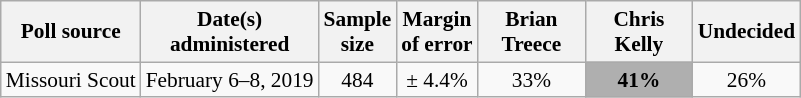<table class="wikitable" style="text-align:center;font-size:89%">
<tr>
<th>Poll source</th>
<th>Date(s)<br>administered</th>
<th>Sample<br>size</th>
<th>Margin<br>of error</th>
<th style="width:65px">Brian Treece</th>
<th style="width:65px">Chris Kelly</th>
<th style="width:65px">Undecided</th>
</tr>
<tr>
<td>Missouri Scout</td>
<td>February 6–8, 2019</td>
<td>484 </td>
<td>± 4.4%</td>
<td align="center">33%</td>
<td align="center" bgcolor="#afafaf"><strong>41%</strong></td>
<td align="center">26%</td>
</tr>
</table>
